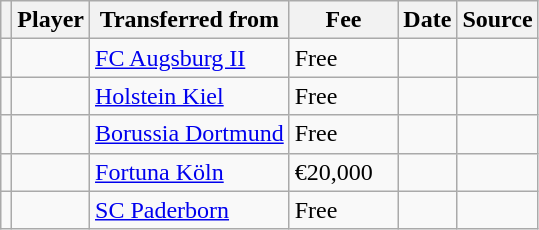<table class="wikitable plainrowheaders sortable">
<tr>
<th></th>
<th scope="col">Player</th>
<th>Transferred from</th>
<th style="width: 65px;">Fee</th>
<th scope="col">Date</th>
<th scope="col">Source</th>
</tr>
<tr>
<td align="center"></td>
<td></td>
<td> <a href='#'>FC Augsburg II</a></td>
<td>Free</td>
<td></td>
<td></td>
</tr>
<tr>
<td align="center"></td>
<td></td>
<td> <a href='#'>Holstein Kiel</a></td>
<td>Free</td>
<td></td>
<td></td>
</tr>
<tr>
<td align="center"></td>
<td></td>
<td> <a href='#'>Borussia Dortmund</a></td>
<td>Free</td>
<td></td>
<td></td>
</tr>
<tr>
<td align="center"></td>
<td></td>
<td> <a href='#'>Fortuna Köln</a></td>
<td>€20,000</td>
<td></td>
<td></td>
</tr>
<tr>
<td align="center"></td>
<td></td>
<td> <a href='#'>SC Paderborn</a></td>
<td>Free</td>
<td></td>
<td></td>
</tr>
</table>
